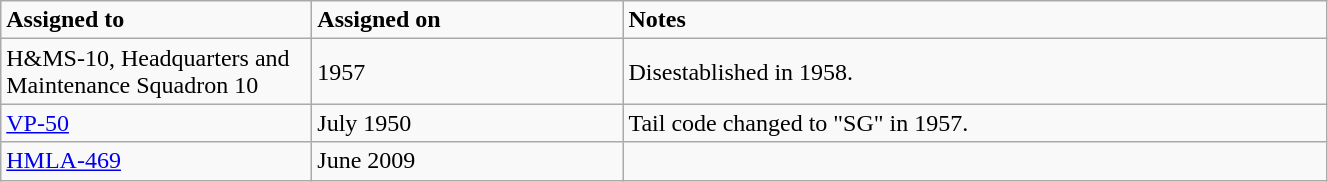<table class="wikitable" style="width: 70%;">
<tr>
<td style="width: 200px;"><strong>Assigned to</strong></td>
<td style="width: 200px;"><strong>Assigned on</strong></td>
<td><strong>Notes</strong></td>
</tr>
<tr>
<td>H&MS-10, Headquarters and Maintenance Squadron 10</td>
<td>1957</td>
<td>Disestablished in 1958.</td>
</tr>
<tr>
<td><a href='#'>VP-50</a></td>
<td>July 1950</td>
<td>Tail code changed to "SG" in 1957.</td>
</tr>
<tr>
<td><a href='#'>HMLA-469</a></td>
<td>June 2009</td>
<td></td>
</tr>
</table>
